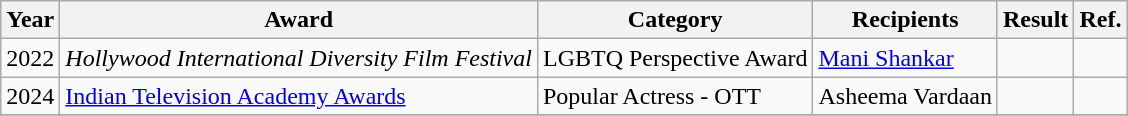<table class="wikitable">
<tr>
<th>Year</th>
<th>Award</th>
<th>Category</th>
<th>Recipients</th>
<th>Result</th>
<th>Ref.</th>
</tr>
<tr>
<td>2022</td>
<td><em>Hollywood International Diversity Film Festival</em></td>
<td>LGBTQ Perspective Award</td>
<td><a href='#'>Mani Shankar</a></td>
<td></td>
<td></td>
</tr>
<tr>
<td>2024</td>
<td><a href='#'>Indian Television Academy Awards</a></td>
<td>Popular Actress - OTT</td>
<td>Asheema Vardaan</td>
<td></td>
<td></td>
</tr>
<tr>
</tr>
</table>
